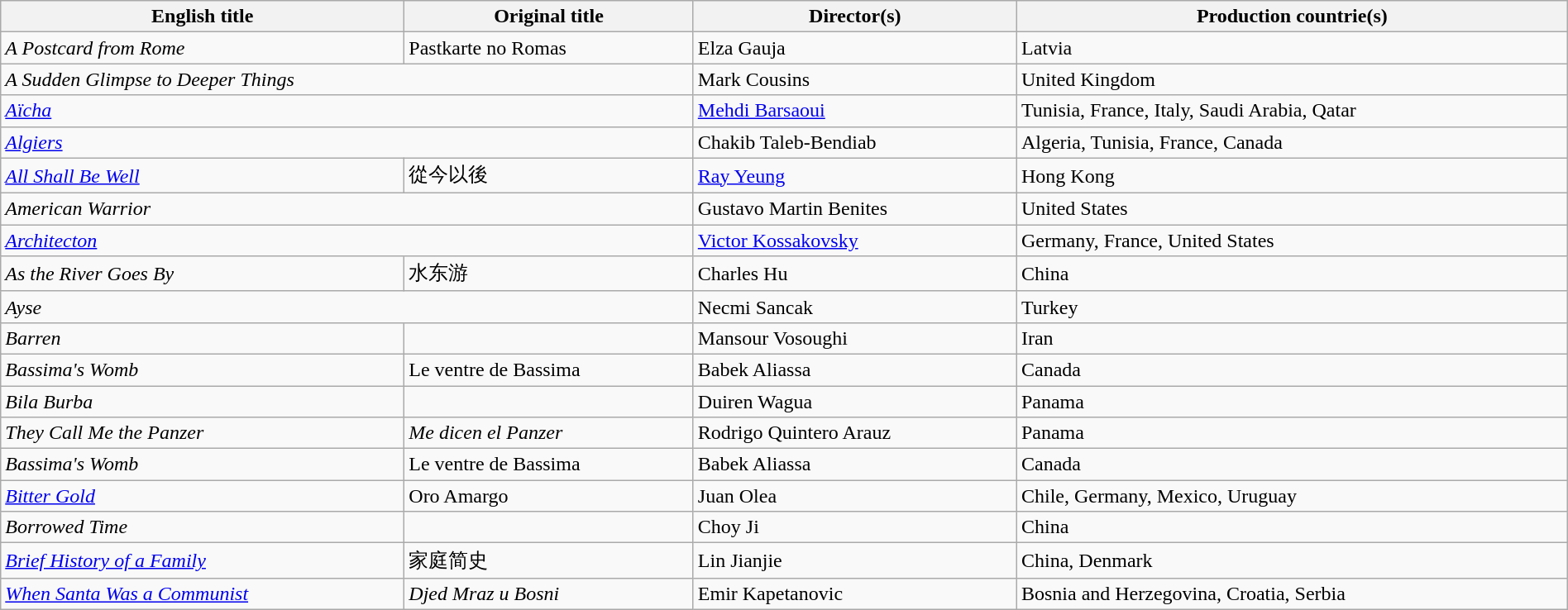<table class="sortable wikitable" style="width:100%; margin-bottom:4px" cellpadding="5">
<tr>
<th scope="col">English title</th>
<th scope="col">Original title</th>
<th scope="col">Director(s)</th>
<th scope="col">Production countrie(s)</th>
</tr>
<tr>
<td><em>A Postcard from Rome</em></td>
<td>Pastkarte no Romas</td>
<td>Elza Gauja</td>
<td>Latvia</td>
</tr>
<tr>
<td colspan=2><em>A Sudden Glimpse to Deeper Things</em></td>
<td>Mark Cousins</td>
<td>United Kingdom</td>
</tr>
<tr>
<td colspan=2><em><a href='#'>Aïcha</a></em></td>
<td><a href='#'>Mehdi Barsaoui</a></td>
<td>Tunisia, France, Italy, Saudi Arabia, Qatar</td>
</tr>
<tr>
<td colspan=2><em><a href='#'>Algiers</a></em></td>
<td>Chakib Taleb-Bendiab</td>
<td>Algeria, Tunisia, France, Canada</td>
</tr>
<tr>
<td><em><a href='#'>All Shall Be Well</a></em></td>
<td>從今以後</td>
<td><a href='#'>Ray Yeung</a></td>
<td>Hong Kong</td>
</tr>
<tr>
<td colspan=2><em>American Warrior</em></td>
<td>Gustavo Martin Benites</td>
<td>United States</td>
</tr>
<tr>
<td colspan="2"><em><a href='#'>Architecton</a></em></td>
<td><a href='#'>Victor Kossakovsky</a></td>
<td>Germany, France, United States</td>
</tr>
<tr>
<td><em>As the River Goes By</em></td>
<td>水东游</td>
<td>Charles Hu</td>
<td>China</td>
</tr>
<tr>
<td colspan=2><em>Ayse</em></td>
<td>Necmi Sancak</td>
<td>Turkey</td>
</tr>
<tr>
<td><em>Barren</em></td>
<td></td>
<td>Mansour Vosoughi</td>
<td>Iran</td>
</tr>
<tr>
<td><em>Bassima's Womb</em></td>
<td>Le ventre de Bassima</td>
<td>Babek Aliassa</td>
<td>Canada</td>
</tr>
<tr>
<td><em>Bila Burba</em></td>
<td></td>
<td>Duiren Wagua</td>
<td>Panama</td>
</tr>
<tr>
<td><em>They Call Me the Panzer</em></td>
<td><em>Me dicen el Panzer</em></td>
<td>Rodrigo Quintero Arauz</td>
<td>Panama</td>
</tr>
<tr>
<td><em>Bassima's Womb</em></td>
<td>Le ventre de Bassima</td>
<td>Babek Aliassa</td>
<td>Canada</td>
</tr>
<tr>
<td><em><a href='#'>Bitter Gold</a></em></td>
<td>Oro Amargo</td>
<td>Juan Olea</td>
<td>Chile, Germany, Mexico, Uruguay</td>
</tr>
<tr>
<td><em>Borrowed Time</em></td>
<td></td>
<td>Choy Ji</td>
<td>China</td>
</tr>
<tr>
<td><em><a href='#'>Brief History of a Family</a></em></td>
<td>家庭简史</td>
<td>Lin Jianjie</td>
<td>China, Denmark</td>
</tr>
<tr>
<td><em><a href='#'>When Santa Was a Communist</a></em></td>
<td><em>Djed Mraz u Bosni</em></td>
<td>Emir Kapetanovic</td>
<td>Bosnia and Herzegovina, Croatia, Serbia</td>
</tr>
</table>
